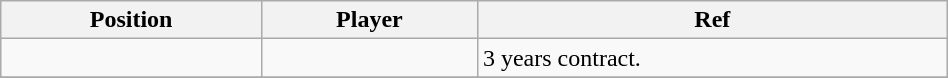<table class="wikitable sortable" style="width:50%; text-align:center; font-size:100%; text-align:left;">
<tr>
<th><strong>Position</strong></th>
<th><strong>Player</strong></th>
<th><strong>Ref</strong></th>
</tr>
<tr>
<td></td>
<td></td>
<td>3 years contract.</td>
</tr>
<tr>
</tr>
</table>
